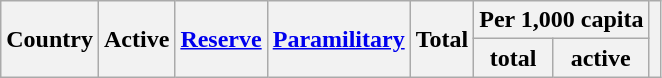<table class="wikitable sortable sticky-header-multi">
<tr>
<th rowspan="2" colspan="1">Country</th>
<th rowspan="2">Active</th>
<th rowspan="2"><a href='#'>Reserve</a></th>
<th rowspan="2"><a href='#'>Para­mili­tary</a></th>
<th rowspan="2">Total</th>
<th colspan="2">Per 1,000 capita</th>
<th rowspan="2"></th>
</tr>
<tr>
<th data-sort-type="number">total</th>
<th data-sort-type="number">active<br>































</th>
</tr>
</table>
